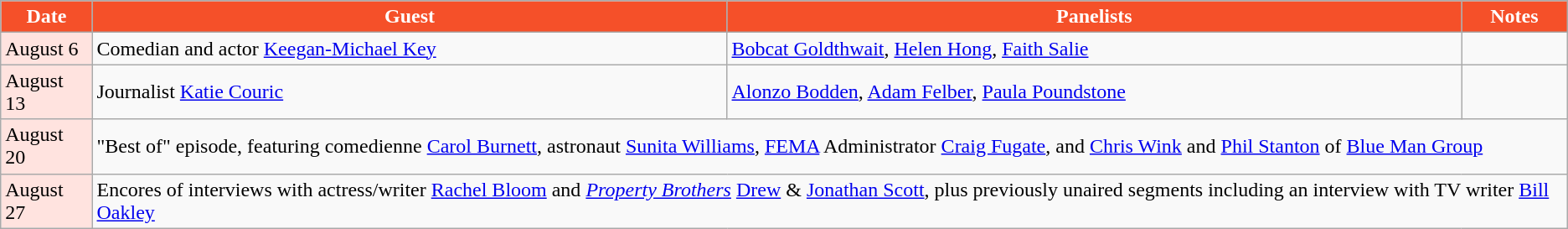<table class="wikitable">
<tr>
<th style="background:#F55029;color:#FFFFFF;">Date</th>
<th style="background:#F55029;color:#FFFFFF;">Guest</th>
<th style="background:#F55029;color:#FFFFFF;">Panelists</th>
<th style="background:#F55029;color:#FFFFFF;">Notes</th>
</tr>
<tr>
<td style="background:#FFE3DF;color:#000000;">August 6</td>
<td>Comedian and actor <a href='#'>Keegan-Michael Key</a></td>
<td><a href='#'>Bobcat Goldthwait</a>, <a href='#'>Helen Hong</a>, <a href='#'>Faith Salie</a></td>
<td></td>
</tr>
<tr>
<td style="background:#FFE3DF;color:#000000;">August 13</td>
<td>Journalist <a href='#'>Katie Couric</a></td>
<td><a href='#'>Alonzo Bodden</a>, <a href='#'>Adam Felber</a>, <a href='#'>Paula Poundstone</a></td>
<td></td>
</tr>
<tr>
<td style="background:#FFE3DF;color:#000000;">August 20</td>
<td colspan="3">"Best of" episode, featuring comedienne <a href='#'>Carol Burnett</a>, astronaut <a href='#'>Sunita Williams</a>, <a href='#'>FEMA</a> Administrator <a href='#'>Craig Fugate</a>, and <a href='#'>Chris Wink</a> and <a href='#'>Phil Stanton</a> of <a href='#'>Blue Man Group</a></td>
</tr>
<tr>
<td style="background:#FFE3DF;color:#000000;">August 27</td>
<td colspan="3">Encores of interviews with actress/writer <a href='#'>Rachel Bloom</a> and <em><a href='#'>Property Brothers</a></em> <a href='#'>Drew</a> & <a href='#'>Jonathan Scott</a>, plus previously unaired segments including an interview with TV writer <a href='#'>Bill Oakley</a></td>
</tr>
</table>
